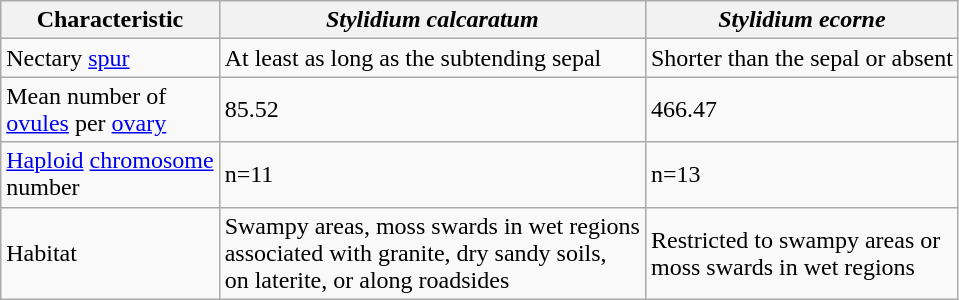<table class="wikitable" text-align: left;">
<tr>
<th>Characteristic</th>
<th><em>Stylidium calcaratum</em></th>
<th><em>Stylidium ecorne</em></th>
</tr>
<tr>
<td>Nectary <a href='#'>spur</a></td>
<td>At least as long as the subtending sepal</td>
<td>Shorter than the sepal or absent</td>
</tr>
<tr>
<td>Mean number of<br><a href='#'>ovules</a> per <a href='#'>ovary</a></td>
<td>85.52</td>
<td>466.47</td>
</tr>
<tr>
<td><a href='#'>Haploid</a> <a href='#'>chromosome</a><br>number</td>
<td>n=11</td>
<td>n=13</td>
</tr>
<tr>
<td>Habitat</td>
<td>Swampy areas, moss swards in wet regions<br>associated with granite, dry sandy soils,<br>on laterite, or along roadsides</td>
<td>Restricted to swampy areas or<br>moss swards in wet regions</td>
</tr>
</table>
